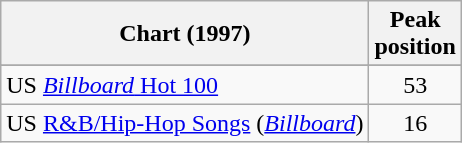<table class="wikitable sortable" border="1">
<tr>
<th>Chart (1997)</th>
<th>Peak<br>position</th>
</tr>
<tr>
</tr>
<tr>
</tr>
<tr>
<td>US <a href='#'><em>Billboard</em> Hot 100</a></td>
<td align="center">53</td>
</tr>
<tr>
<td>US <a href='#'>R&B/Hip-Hop Songs</a> (<em><a href='#'>Billboard</a></em>)</td>
<td align="center">16</td>
</tr>
</table>
